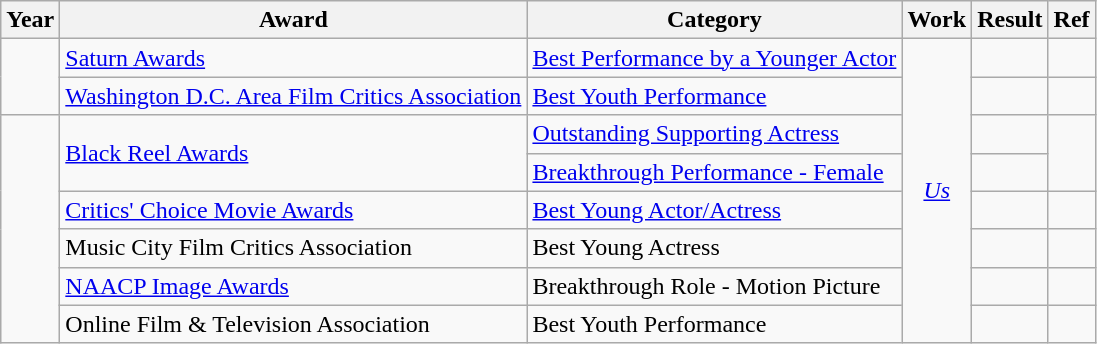<table class="wikitable sortable">
<tr>
<th>Year</th>
<th>Award</th>
<th>Category</th>
<th>Work</th>
<th>Result</th>
<th>Ref</th>
</tr>
<tr>
<td rowspan="2"></td>
<td><a href='#'>Saturn Awards</a></td>
<td><a href='#'>Best Performance by a Younger Actor</a></td>
<td style="text-align:center;" rowspan="8"><em><a href='#'>Us</a></em></td>
<td></td>
<td style="text-align:center;"></td>
</tr>
<tr>
<td><a href='#'>Washington D.C. Area Film Critics Association</a></td>
<td><a href='#'>Best Youth Performance</a></td>
<td></td>
<td style="text-align:center;"></td>
</tr>
<tr>
<td rowspan="6"></td>
<td rowspan=2><a href='#'>Black Reel Awards</a></td>
<td><a href='#'>Outstanding Supporting Actress</a></td>
<td></td>
<td style="text-align:center;" rowspan="2"></td>
</tr>
<tr>
<td><a href='#'>Breakthrough Performance - Female</a></td>
<td></td>
</tr>
<tr>
<td><a href='#'>Critics' Choice Movie Awards</a></td>
<td><a href='#'>Best Young Actor/Actress</a></td>
<td></td>
<td style="text-align:center;"></td>
</tr>
<tr>
<td>Music City Film Critics Association</td>
<td>Best Young Actress</td>
<td></td>
<td style="text-align: center;"></td>
</tr>
<tr>
<td><a href='#'>NAACP Image Awards</a></td>
<td>Breakthrough Role - Motion Picture</td>
<td></td>
<td style="text-align:center;"></td>
</tr>
<tr>
<td>Online Film & Television Association</td>
<td>Best Youth Performance</td>
<td></td>
<td style="text-align:center;"></td>
</tr>
</table>
